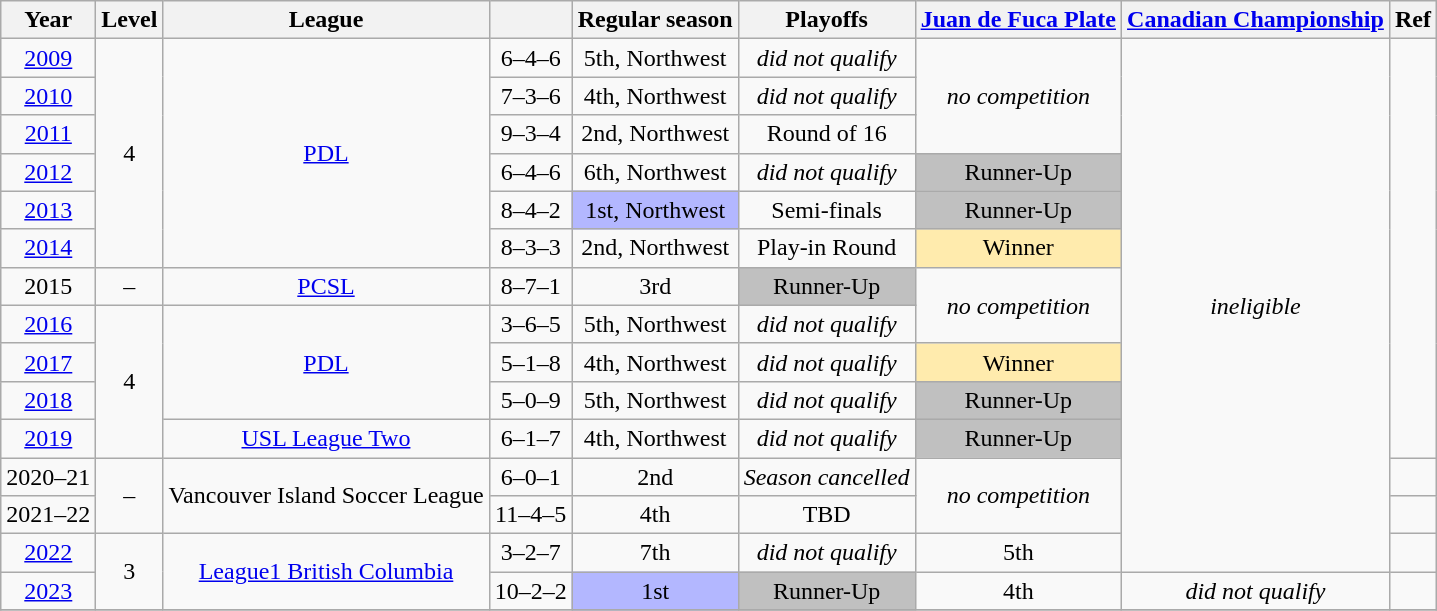<table class="wikitable" style="text-align:center">
<tr>
<th>Year</th>
<th>Level</th>
<th>League</th>
<th></th>
<th>Regular season</th>
<th>Playoffs</th>
<th><a href='#'>Juan de Fuca Plate</a></th>
<th><a href='#'>Canadian Championship</a></th>
<th>Ref</th>
</tr>
<tr>
<td><a href='#'>2009</a></td>
<td rowspan=6>4</td>
<td rowspan="6"><a href='#'>PDL</a></td>
<td>6–4–6</td>
<td>5th, Northwest</td>
<td><em>did not qualify</em></td>
<td rowspan=3><em>no competition</em></td>
<td rowspan=14><em>ineligible</em></td>
<td rowspan=11></td>
</tr>
<tr>
<td><a href='#'>2010</a></td>
<td>7–3–6</td>
<td>4th, Northwest</td>
<td><em>did not qualify</em></td>
</tr>
<tr>
<td><a href='#'>2011</a></td>
<td>9–3–4</td>
<td>2nd, Northwest</td>
<td>Round of 16</td>
</tr>
<tr>
<td><a href='#'>2012</a></td>
<td>6–4–6</td>
<td>6th, Northwest</td>
<td><em>did not qualify</em></td>
<td style="background:silver;">Runner-Up</td>
</tr>
<tr>
<td><a href='#'>2013</a></td>
<td>8–4–2</td>
<td bgcolor="B3B7FF">1st, Northwest</td>
<td>Semi-finals</td>
<td style="background:silver;">Runner-Up</td>
</tr>
<tr>
<td><a href='#'>2014</a></td>
<td>8–3–3</td>
<td>2nd, Northwest</td>
<td>Play-in Round</td>
<td bgcolor="FFEBAD">Winner</td>
</tr>
<tr>
<td>2015</td>
<td>–</td>
<td><a href='#'>PCSL</a></td>
<td>8–7–1</td>
<td>3rd</td>
<td style="background:silver;">Runner-Up</td>
<td rowspan=2><em>no competition</em></td>
</tr>
<tr>
<td><a href='#'>2016</a></td>
<td rowspan=4>4</td>
<td rowspan="3"><a href='#'>PDL</a></td>
<td>3–6–5</td>
<td>5th, Northwest</td>
<td><em>did not qualify</em></td>
</tr>
<tr>
<td><a href='#'>2017</a></td>
<td>5–1–8</td>
<td>4th, Northwest</td>
<td><em>did not qualify</em></td>
<td bgcolor="FFEBAD">Winner</td>
</tr>
<tr>
<td><a href='#'>2018</a></td>
<td>5–0–9</td>
<td>5th, Northwest</td>
<td><em>did not qualify</em></td>
<td style="background:silver;">Runner-Up</td>
</tr>
<tr>
<td><a href='#'>2019</a></td>
<td><a href='#'>USL League Two</a></td>
<td>6–1–7</td>
<td>4th, Northwest</td>
<td><em>did not qualify</em></td>
<td style="background:silver;">Runner-Up</td>
</tr>
<tr>
<td>2020–21</td>
<td rowspan=2>–</td>
<td rowspan=2>Vancouver Island Soccer League</td>
<td>6–0–1</td>
<td>2nd</td>
<td><em>Season cancelled</em></td>
<td rowspan=2><em>no competition</em></td>
<td></td>
</tr>
<tr>
<td>2021–22</td>
<td>11–4–5</td>
<td>4th</td>
<td>TBD</td>
<td></td>
</tr>
<tr>
<td><a href='#'>2022</a></td>
<td rowspan=2>3</td>
<td rowspan=2><a href='#'>League1 British Columbia</a></td>
<td>3–2–7</td>
<td>7th</td>
<td><em>did not qualify</em></td>
<td>5th</td>
<td></td>
</tr>
<tr>
<td><a href='#'>2023</a></td>
<td>10–2–2</td>
<td bgcolor="B3B7FF">1st</td>
<td style="background:silver;">Runner-Up</td>
<td>4th</td>
<td><em>did not qualify</em></td>
<td></td>
</tr>
<tr>
</tr>
</table>
